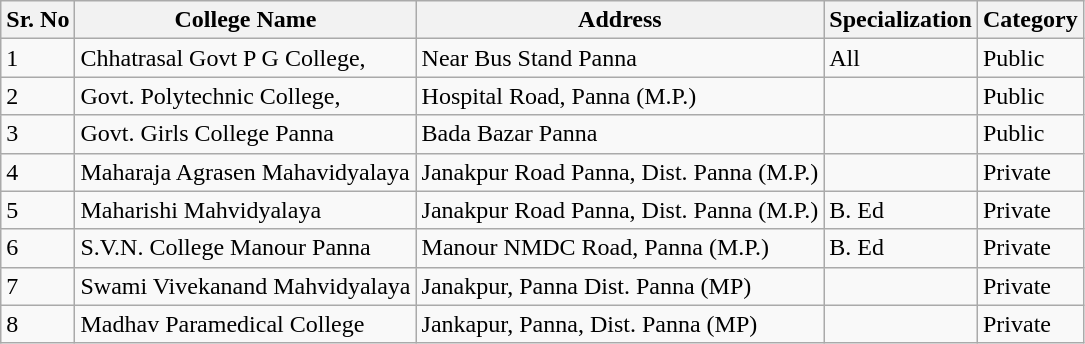<table class="wikitable">
<tr>
<th>Sr. No</th>
<th>College Name</th>
<th>Address</th>
<th>Specialization</th>
<th>Category</th>
</tr>
<tr>
<td>1</td>
<td>Chhatrasal Govt P G College,</td>
<td>Near Bus Stand Panna</td>
<td>All</td>
<td>Public</td>
</tr>
<tr>
<td>2</td>
<td>Govt. Polytechnic College,</td>
<td>Hospital Road, Panna (M.P.)</td>
<td></td>
<td>Public</td>
</tr>
<tr>
<td>3</td>
<td>Govt. Girls College Panna</td>
<td>Bada Bazar Panna</td>
<td></td>
<td>Public</td>
</tr>
<tr>
<td>4</td>
<td>Maharaja Agrasen Mahavidyalaya</td>
<td>Janakpur Road Panna, Dist. Panna (M.P.)</td>
<td></td>
<td>Private</td>
</tr>
<tr>
<td>5</td>
<td>Maharishi Mahvidyalaya</td>
<td>Janakpur Road Panna, Dist. Panna (M.P.)</td>
<td>B. Ed</td>
<td>Private</td>
</tr>
<tr>
<td>6</td>
<td>S.V.N. College Manour Panna</td>
<td>Manour NMDC Road, Panna (M.P.)</td>
<td>B. Ed</td>
<td>Private</td>
</tr>
<tr>
<td>7</td>
<td>Swami Vivekanand Mahvidyalaya</td>
<td>Janakpur, Panna Dist. Panna (MP)</td>
<td></td>
<td>Private</td>
</tr>
<tr>
<td>8</td>
<td>Madhav Paramedical College</td>
<td>Jankapur, Panna, Dist. Panna (MP)</td>
<td></td>
<td>Private</td>
</tr>
</table>
